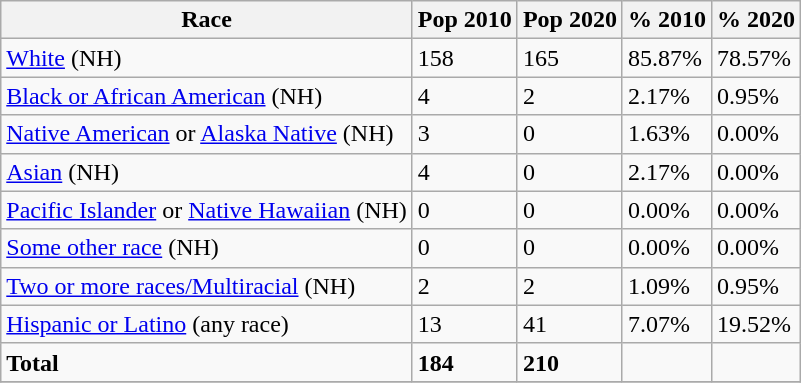<table class="wikitable">
<tr>
<th>Race</th>
<th>Pop 2010</th>
<th>Pop 2020</th>
<th>% 2010</th>
<th>% 2020</th>
</tr>
<tr>
<td><a href='#'>White</a> (NH)</td>
<td>158</td>
<td>165</td>
<td>85.87%</td>
<td>78.57%</td>
</tr>
<tr>
<td><a href='#'>Black or African American</a> (NH)</td>
<td>4</td>
<td>2</td>
<td>2.17%</td>
<td>0.95%</td>
</tr>
<tr>
<td><a href='#'>Native American</a> or <a href='#'>Alaska Native</a> (NH)</td>
<td>3</td>
<td>0</td>
<td>1.63%</td>
<td>0.00%</td>
</tr>
<tr>
<td><a href='#'>Asian</a> (NH)</td>
<td>4</td>
<td>0</td>
<td>2.17%</td>
<td>0.00%</td>
</tr>
<tr>
<td><a href='#'>Pacific Islander</a> or <a href='#'>Native Hawaiian</a> (NH)</td>
<td>0</td>
<td>0</td>
<td>0.00%</td>
<td>0.00%</td>
</tr>
<tr>
<td><a href='#'>Some other race</a> (NH)</td>
<td>0</td>
<td>0</td>
<td>0.00%</td>
<td>0.00%</td>
</tr>
<tr>
<td><a href='#'>Two or more races/Multiracial</a> (NH)</td>
<td>2</td>
<td>2</td>
<td>1.09%</td>
<td>0.95%</td>
</tr>
<tr>
<td><a href='#'>Hispanic or Latino</a> (any race)</td>
<td>13</td>
<td>41</td>
<td>7.07%</td>
<td>19.52%</td>
</tr>
<tr>
<td><strong>Total</strong></td>
<td><strong>184</strong></td>
<td><strong>210</strong></td>
<td></td>
<td></td>
</tr>
<tr>
</tr>
</table>
